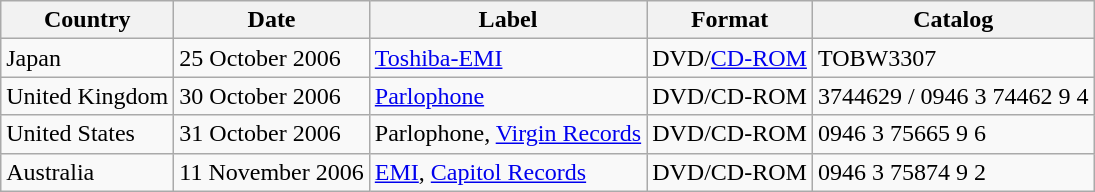<table class="wikitable" style="font-size: 100%">
<tr>
<th>Country</th>
<th>Date</th>
<th>Label</th>
<th>Format</th>
<th>Catalog</th>
</tr>
<tr>
<td rowspan="1">Japan</td>
<td rowspan="1">25 October 2006</td>
<td rowspan="1"><a href='#'>Toshiba-EMI</a></td>
<td rowspan="1">DVD/<a href='#'>CD-ROM</a></td>
<td rowspan="1">TOBW3307</td>
</tr>
<tr>
<td rowspan="1">United Kingdom</td>
<td rowspan="1">30 October 2006</td>
<td rowspan="1"><a href='#'>Parlophone</a></td>
<td rowspan="1">DVD/CD-ROM</td>
<td rowspan="1">3744629 / 0946 3 74462 9 4</td>
</tr>
<tr>
<td rowspan="1">United States</td>
<td rowspan="1">31 October 2006</td>
<td rowspan="1">Parlophone, <a href='#'>Virgin Records</a></td>
<td rowspan="1">DVD/CD-ROM</td>
<td rowspan="1">0946 3 75665 9 6</td>
</tr>
<tr>
<td rowspan="1">Australia</td>
<td rowspan="1">11 November 2006</td>
<td rowspan="1"><a href='#'>EMI</a>, <a href='#'>Capitol Records</a></td>
<td rowspan="1">DVD/CD-ROM</td>
<td rowspan="1">0946 3 75874 9 2</td>
</tr>
</table>
